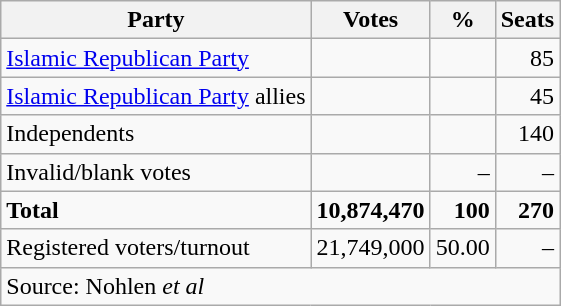<table class=wikitable style=text-align:right>
<tr>
<th>Party</th>
<th>Votes</th>
<th>%</th>
<th>Seats</th>
</tr>
<tr>
<td align=left><a href='#'>Islamic Republican Party</a></td>
<td></td>
<td></td>
<td>85</td>
</tr>
<tr>
<td align=left><a href='#'>Islamic Republican Party</a> allies</td>
<td></td>
<td></td>
<td>45</td>
</tr>
<tr>
<td align=left>Independents</td>
<td></td>
<td></td>
<td>140</td>
</tr>
<tr>
<td align=left>Invalid/blank votes</td>
<td></td>
<td>–</td>
<td>–</td>
</tr>
<tr>
<td align=left><strong>Total</strong></td>
<td><strong>10,874,470</strong></td>
<td><strong>100</strong></td>
<td><strong>270</strong></td>
</tr>
<tr>
<td align=left>Registered voters/turnout</td>
<td>21,749,000</td>
<td>50.00</td>
<td>–</td>
</tr>
<tr>
<td align=left colspan=4>Source: Nohlen <em>et al</em></td>
</tr>
</table>
